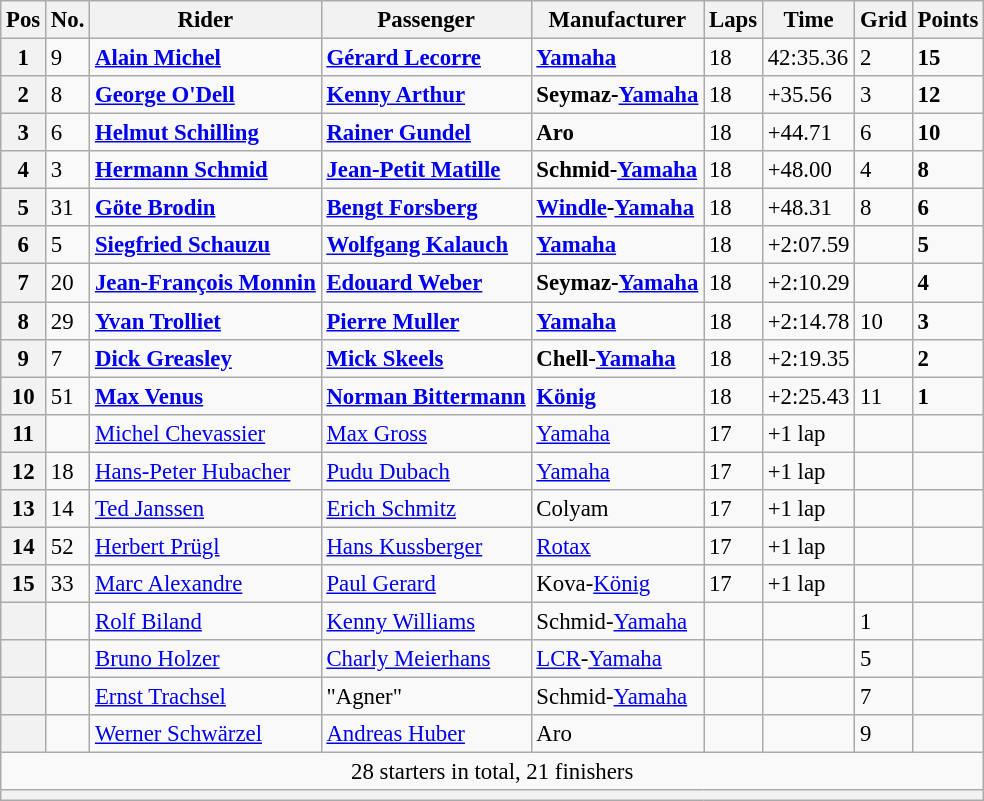<table class="wikitable" style="font-size: 95%;">
<tr>
<th>Pos</th>
<th>No.</th>
<th>Rider</th>
<th>Passenger</th>
<th>Manufacturer</th>
<th>Laps</th>
<th>Time</th>
<th>Grid</th>
<th>Points</th>
</tr>
<tr>
<th>1</th>
<td>9</td>
<td> <strong><a href='#'>Alain Michel</a></strong></td>
<td> <strong><a href='#'>Gérard Lecorre</a></strong></td>
<td><strong><a href='#'>Yamaha</a></strong></td>
<td>18</td>
<td>42:35.36</td>
<td>2</td>
<td><strong>15</strong></td>
</tr>
<tr>
<th>2</th>
<td>8</td>
<td> <strong><a href='#'>George O'Dell</a></strong></td>
<td> <strong><a href='#'>Kenny Arthur</a></strong></td>
<td><strong>Seymaz-<a href='#'>Yamaha</a></strong></td>
<td>18</td>
<td>+35.56</td>
<td>3</td>
<td><strong>12</strong></td>
</tr>
<tr>
<th>3</th>
<td>6</td>
<td> <strong><a href='#'>Helmut Schilling</a></strong></td>
<td> <strong><a href='#'>Rainer Gundel</a></strong></td>
<td><strong>Aro</strong></td>
<td>18</td>
<td>+44.71</td>
<td>6</td>
<td><strong>10</strong></td>
</tr>
<tr>
<th>4</th>
<td>3</td>
<td> <strong><a href='#'>Hermann Schmid</a></strong></td>
<td> <strong><a href='#'>Jean-Petit Matille</a></strong></td>
<td><strong>Schmid-<a href='#'>Yamaha</a></strong></td>
<td>18</td>
<td>+48.00</td>
<td>4</td>
<td><strong>8</strong></td>
</tr>
<tr>
<th>5</th>
<td>31</td>
<td> <strong><a href='#'>Göte Brodin</a></strong></td>
<td> <strong><a href='#'>Bengt Forsberg</a></strong></td>
<td><strong><a href='#'>Windle</a>-<a href='#'>Yamaha</a></strong></td>
<td>18</td>
<td>+48.31</td>
<td>8</td>
<td><strong>6</strong></td>
</tr>
<tr>
<th>6</th>
<td>5</td>
<td> <strong><a href='#'>Siegfried Schauzu</a></strong></td>
<td> <strong><a href='#'>Wolfgang Kalauch</a></strong></td>
<td><strong><a href='#'>Yamaha</a></strong></td>
<td>18</td>
<td>+2:07.59</td>
<td></td>
<td><strong>5</strong></td>
</tr>
<tr>
<th>7</th>
<td>20</td>
<td> <strong><a href='#'>Jean-François Monnin</a></strong></td>
<td> <strong><a href='#'>Edouard Weber</a></strong></td>
<td><strong>Seymaz-<a href='#'>Yamaha</a></strong></td>
<td>18</td>
<td>+2:10.29</td>
<td></td>
<td><strong>4</strong></td>
</tr>
<tr>
<th>8</th>
<td>29</td>
<td> <strong><a href='#'>Yvan Trolliet</a></strong></td>
<td> <strong><a href='#'>Pierre Muller</a></strong></td>
<td><strong><a href='#'>Yamaha</a></strong></td>
<td>18</td>
<td>+2:14.78</td>
<td>10</td>
<td><strong>3</strong></td>
</tr>
<tr>
<th>9</th>
<td>7</td>
<td> <strong><a href='#'>Dick Greasley</a></strong></td>
<td> <strong><a href='#'>Mick Skeels</a></strong></td>
<td><strong>Chell-<a href='#'>Yamaha</a></strong></td>
<td>18</td>
<td>+2:19.35</td>
<td></td>
<td><strong>2</strong></td>
</tr>
<tr>
<th>10</th>
<td>51</td>
<td> <strong><a href='#'>Max Venus</a></strong></td>
<td> <strong><a href='#'>Norman Bittermann</a></strong></td>
<td><strong><a href='#'>König</a></strong></td>
<td>18</td>
<td>+2:25.43</td>
<td>11</td>
<td><strong>1</strong></td>
</tr>
<tr>
<th>11</th>
<td></td>
<td> <a href='#'>Michel Chevassier</a></td>
<td> <a href='#'>Max Gross</a></td>
<td><a href='#'>Yamaha</a></td>
<td>17</td>
<td>+1 lap</td>
<td></td>
<td></td>
</tr>
<tr>
<th>12</th>
<td>18</td>
<td> <a href='#'>Hans-Peter Hubacher</a></td>
<td> <a href='#'>Pudu Dubach</a></td>
<td><a href='#'>Yamaha</a></td>
<td>17</td>
<td>+1 lap</td>
<td></td>
<td></td>
</tr>
<tr>
<th>13</th>
<td>14</td>
<td> <a href='#'>Ted Janssen</a></td>
<td> <a href='#'>Erich Schmitz</a></td>
<td>Colyam</td>
<td>17</td>
<td>+1 lap</td>
<td></td>
<td></td>
</tr>
<tr>
<th>14</th>
<td>52</td>
<td> <a href='#'>Herbert Prügl</a></td>
<td> <a href='#'>Hans Kussberger</a></td>
<td><a href='#'>Rotax</a></td>
<td>17</td>
<td>+1 lap</td>
<td></td>
<td></td>
</tr>
<tr>
<th>15</th>
<td>33</td>
<td> <a href='#'>Marc Alexandre</a></td>
<td> <a href='#'>Paul Gerard</a></td>
<td>Kova-<a href='#'>König</a></td>
<td>17</td>
<td>+1 lap</td>
<td></td>
<td></td>
</tr>
<tr>
<th></th>
<td></td>
<td> <a href='#'>Rolf Biland</a></td>
<td> <a href='#'>Kenny Williams</a></td>
<td>Schmid-<a href='#'>Yamaha</a></td>
<td></td>
<td></td>
<td>1</td>
<td></td>
</tr>
<tr>
<th></th>
<td></td>
<td> <a href='#'>Bruno Holzer</a></td>
<td> <a href='#'>Charly Meierhans</a></td>
<td><a href='#'>LCR</a>-<a href='#'>Yamaha</a></td>
<td></td>
<td></td>
<td>5</td>
<td></td>
</tr>
<tr>
<th></th>
<td></td>
<td> <a href='#'>Ernst Trachsel</a></td>
<td> "Agner"</td>
<td>Schmid-<a href='#'>Yamaha</a></td>
<td></td>
<td></td>
<td>7</td>
<td></td>
</tr>
<tr>
<th></th>
<td></td>
<td> <a href='#'>Werner Schwärzel</a></td>
<td> <a href='#'>Andreas Huber</a></td>
<td>Aro</td>
<td></td>
<td></td>
<td>9</td>
<td></td>
</tr>
<tr>
<td colspan=9 align=center>28 starters in total, 21 finishers</td>
</tr>
<tr>
<th colspan=9></th>
</tr>
</table>
